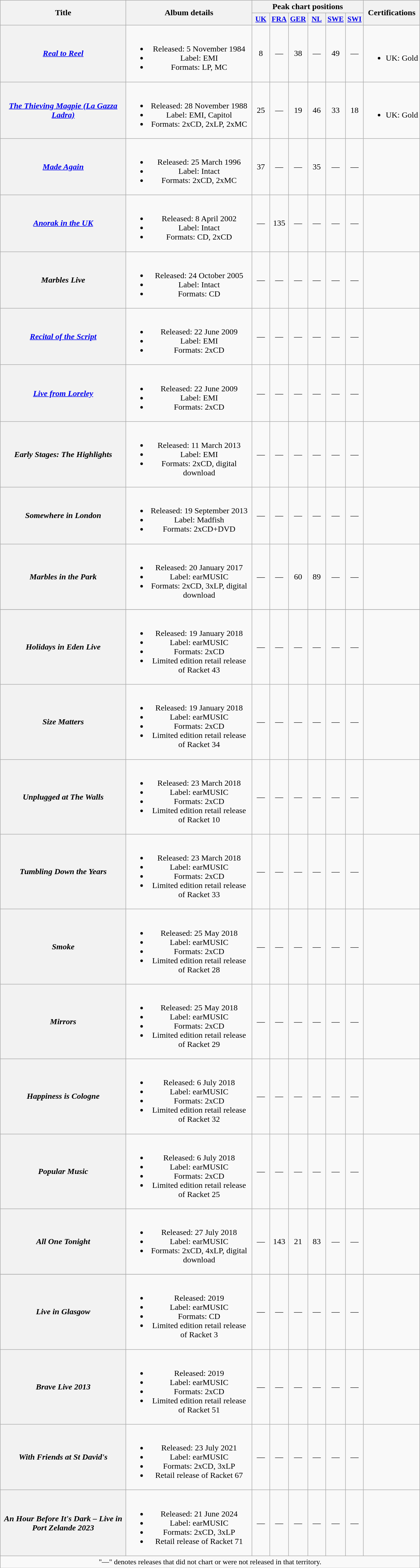<table class="wikitable plainrowheaders" style="text-align:center;">
<tr>
<th rowspan="2" scope="col" style="width:15em;">Title</th>
<th rowspan="2" scope="col" style="width:15em;">Album details</th>
<th colspan="6">Peak chart positions</th>
<th rowspan="2">Certifications</th>
</tr>
<tr>
<th scope="col" style="width:2em;font-size:90%;"><a href='#'>UK</a><br></th>
<th scope="col" style="width:2em;font-size:90%;"><a href='#'>FRA</a><br></th>
<th scope="col" style="width:2em;font-size:90%;"><a href='#'>GER</a><br></th>
<th scope="col" style="width:2em;font-size:90%;"><a href='#'>NL</a><br></th>
<th scope="col" style="width:2em;font-size:90%;"><a href='#'>SWE</a><br></th>
<th scope="col" style="width:2em;font-size:90%;"><a href='#'>SWI</a><br></th>
</tr>
<tr>
<th scope="row"><em><a href='#'>Real to Reel</a></em></th>
<td><br><ul><li>Released: 5 November 1984</li><li>Label: EMI</li><li>Formats: LP, MC</li></ul></td>
<td>8</td>
<td>—</td>
<td>38</td>
<td>—</td>
<td>49</td>
<td>—</td>
<td><br><ul><li>UK: Gold</li></ul></td>
</tr>
<tr>
<th scope="row"><em><a href='#'>The Thieving Magpie (La Gazza Ladra)</a></em></th>
<td><br><ul><li>Released: 28 November 1988</li><li>Label: EMI, Capitol</li><li>Formats: 2xCD, 2xLP, 2xMC</li></ul></td>
<td>25</td>
<td>—</td>
<td>19</td>
<td>46</td>
<td>33</td>
<td>18</td>
<td><br><ul><li>UK: Gold</li></ul></td>
</tr>
<tr>
<th scope="row"><em><a href='#'>Made Again</a></em></th>
<td><br><ul><li>Released: 25 March 1996</li><li>Label: Intact</li><li>Formats: 2xCD, 2xMC</li></ul></td>
<td>37</td>
<td>—</td>
<td>—</td>
<td>35</td>
<td>—</td>
<td>—</td>
<td></td>
</tr>
<tr>
<th scope="row"><em><a href='#'>Anorak in the UK</a></em></th>
<td><br><ul><li>Released: 8 April 2002</li><li>Label: Intact</li><li>Formats: CD, 2xCD</li></ul></td>
<td>—</td>
<td>135</td>
<td>—</td>
<td>—</td>
<td>—</td>
<td>—</td>
<td></td>
</tr>
<tr>
<th scope="row"><em>Marbles Live</em></th>
<td><br><ul><li>Released: 24 October 2005</li><li>Label: Intact</li><li>Formats: CD</li></ul></td>
<td>—</td>
<td>—</td>
<td>—</td>
<td>—</td>
<td>—</td>
<td>—</td>
<td></td>
</tr>
<tr>
<th scope="row"><em><a href='#'>Recital of the Script</a></em></th>
<td><br><ul><li>Released: 22 June 2009</li><li>Label: EMI</li><li>Formats: 2xCD</li></ul></td>
<td>—</td>
<td>—</td>
<td>—</td>
<td>—</td>
<td>—</td>
<td>—</td>
<td></td>
</tr>
<tr>
<th scope="row"><em><a href='#'>Live from Loreley</a></em></th>
<td><br><ul><li>Released: 22 June 2009</li><li>Label: EMI</li><li>Formats: 2xCD</li></ul></td>
<td>—</td>
<td>—</td>
<td>—</td>
<td>—</td>
<td>—</td>
<td>—</td>
<td></td>
</tr>
<tr>
<th scope="row"><em>Early Stages: The Highlights</em></th>
<td><br><ul><li>Released: 11 March 2013</li><li>Label: EMI</li><li>Formats: 2xCD, digital download</li></ul></td>
<td>—</td>
<td>—</td>
<td>—</td>
<td>—</td>
<td>—</td>
<td>—</td>
<td></td>
</tr>
<tr>
<th scope="row"><em>Somewhere in London</em></th>
<td><br><ul><li>Released: 19 September 2013</li><li>Label: Madfish</li><li>Formats: 2xCD+DVD</li></ul></td>
<td>—</td>
<td>—</td>
<td>—</td>
<td>—</td>
<td>—</td>
<td>—</td>
<td></td>
</tr>
<tr>
<th scope="row"><em>Marbles in the Park</em></th>
<td><br><ul><li>Released: 20 January 2017</li><li>Label: earMUSIC</li><li>Formats: 2xCD, 3xLP, digital download</li></ul></td>
<td>—</td>
<td>—</td>
<td>60</td>
<td>89</td>
<td>—</td>
<td>—</td>
<td></td>
</tr>
<tr>
</tr>
<tr>
<th scope="row"><em>Holidays in Eden Live</em></th>
<td><br><ul><li>Released: 19 January 2018</li><li>Label: earMUSIC</li><li>Formats: 2xCD</li><li>Limited edition retail release of Racket 43</li></ul></td>
<td style="text-align:center;">—</td>
<td style="text-align:center;">—</td>
<td style="text-align:center;">—</td>
<td style="text-align:center;">—</td>
<td style="text-align:center;">—</td>
<td>—</td>
<td></td>
</tr>
<tr>
<th scope="row"><em>Size Matters</em></th>
<td><br><ul><li>Released: 19 January 2018</li><li>Label: earMUSIC</li><li>Formats: 2xCD</li><li>Limited edition retail release of Racket 34</li></ul></td>
<td style="text-align:center;">—</td>
<td style="text-align:center;">—</td>
<td style="text-align:center;">—</td>
<td style="text-align:center;">—</td>
<td style="text-align:center;">—</td>
<td>—</td>
<td></td>
</tr>
<tr>
<th scope="row"><em>Unplugged at The Walls</em></th>
<td><br><ul><li>Released: 23 March 2018</li><li>Label: earMUSIC</li><li>Formats: 2xCD</li><li>Limited edition retail release of Racket 10</li></ul></td>
<td style="text-align:center;">—</td>
<td style="text-align:center;">—</td>
<td style="text-align:center;">—</td>
<td style="text-align:center;">—</td>
<td style="text-align:center;">—</td>
<td>—</td>
<td></td>
</tr>
<tr>
<th scope="row"><em>Tumbling Down the Years</em></th>
<td><br><ul><li>Released: 23 March 2018</li><li>Label: earMUSIC</li><li>Formats: 2xCD</li><li>Limited edition retail release of Racket 33</li></ul></td>
<td style="text-align:center;">—</td>
<td style="text-align:center;">—</td>
<td style="text-align:center;">—</td>
<td style="text-align:center;">—</td>
<td style="text-align:center;">—</td>
<td>—</td>
<td></td>
</tr>
<tr>
<th scope="row"><em>Smoke</em></th>
<td><br><ul><li>Released: 25 May 2018</li><li>Label: earMUSIC</li><li>Formats: 2xCD</li><li>Limited edition retail release of Racket 28</li></ul></td>
<td style="text-align:center;">—</td>
<td style="text-align:center;">—</td>
<td style="text-align:center;">—</td>
<td style="text-align:center;">—</td>
<td style="text-align:center;">—</td>
<td>—</td>
<td></td>
</tr>
<tr>
<th scope="row"><em>Mirrors</em></th>
<td><br><ul><li>Released: 25 May 2018</li><li>Label: earMUSIC</li><li>Formats: 2xCD</li><li>Limited edition retail release of Racket 29</li></ul></td>
<td style="text-align:center;">—</td>
<td style="text-align:center;">—</td>
<td style="text-align:center;">—</td>
<td style="text-align:center;">—</td>
<td style="text-align:center;">—</td>
<td>—</td>
<td></td>
</tr>
<tr>
<th scope="row"><em>Happiness is Cologne</em></th>
<td><br><ul><li>Released: 6 July 2018</li><li>Label: earMUSIC</li><li>Formats: 2xCD</li><li>Limited edition retail release of Racket 32</li></ul></td>
<td style="text-align:center;">—</td>
<td style="text-align:center;">—</td>
<td style="text-align:center;">—</td>
<td style="text-align:center;">—</td>
<td style="text-align:center;">—</td>
<td>—</td>
<td></td>
</tr>
<tr>
<th scope="row"><em>Popular Music</em></th>
<td><br><ul><li>Released: 6 July 2018</li><li>Label: earMUSIC</li><li>Formats: 2xCD</li><li>Limited edition retail release of Racket 25</li></ul></td>
<td style="text-align:center;">—</td>
<td style="text-align:center;">—</td>
<td style="text-align:center;">—</td>
<td style="text-align:center;">—</td>
<td style="text-align:center;">—</td>
<td>—</td>
<td></td>
</tr>
<tr>
<th scope="row"><em>All One Tonight</em></th>
<td><br><ul><li>Released: 27 July 2018</li><li>Label: earMUSIC</li><li>Formats: 2xCD, 4xLP, digital download</li></ul></td>
<td>—</td>
<td>143</td>
<td>21</td>
<td>83</td>
<td>—</td>
<td>—</td>
<td></td>
</tr>
<tr>
</tr>
<tr>
<th scope="row"><em>Live in Glasgow</em></th>
<td><br><ul><li>Released: 2019</li><li>Label: earMUSIC</li><li>Formats: CD</li><li>Limited edition retail release of Racket 3</li></ul></td>
<td style="text-align:center;">—</td>
<td style="text-align:center;">—</td>
<td style="text-align:center;">—</td>
<td style="text-align:center;">—</td>
<td style="text-align:center;">—</td>
<td>—</td>
<td></td>
</tr>
<tr>
<th scope="row"><em>Brave Live 2013</em></th>
<td><br><ul><li>Released: 2019</li><li>Label: earMUSIC</li><li>Formats: 2xCD</li><li>Limited edition retail release of Racket 51</li></ul></td>
<td style="text-align:center;">—</td>
<td style="text-align:center;">—</td>
<td style="text-align:center;">—</td>
<td style="text-align:center;">—</td>
<td style="text-align:center;">—</td>
<td>—</td>
<td></td>
</tr>
<tr>
<th scope="row"><em>With Friends at St David's</em></th>
<td><br><ul><li>Released: 23 July 2021</li><li>Label: earMUSIC</li><li>Formats: 2xCD, 3xLP</li><li>Retail release of Racket 67</li></ul></td>
<td style="text-align:center;">—</td>
<td style="text-align:center;">—</td>
<td style="text-align:center;">—</td>
<td style="text-align:center;">—</td>
<td style="text-align:center;">—</td>
<td>—</td>
<td></td>
</tr>
<tr>
<th scope="row"><em>An Hour Before It's Dark – Live in Port Zelande 2023</em></th>
<td><br><ul><li>Released: 21 June 2024</li><li>Label: earMUSIC</li><li>Formats: 2xCD, 3xLP</li><li>Retail release of Racket 71</li></ul></td>
<td style="text-align:center;">—</td>
<td style="text-align:center;">—</td>
<td style="text-align:center;">—</td>
<td style="text-align:center;">—</td>
<td style="text-align:center;">—</td>
<td>—</td>
<td></td>
</tr>
<tr>
<td colspan="9" style="font-size:90%">"—" denotes releases that did not chart or were not released in that territory.</td>
</tr>
</table>
